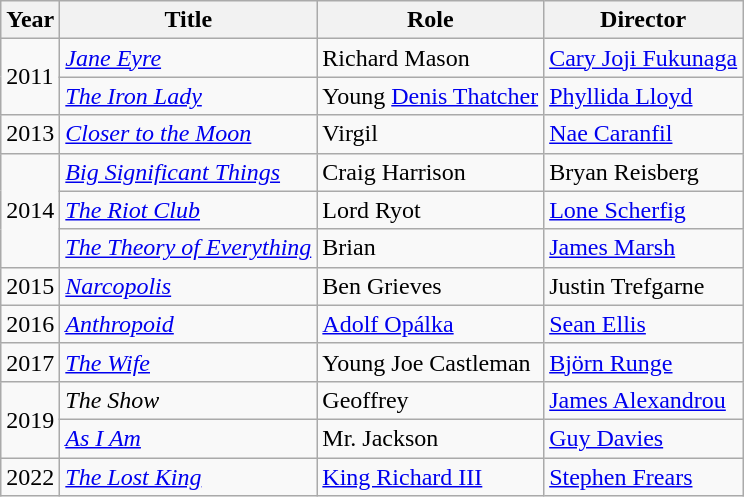<table class="wikitable sortable">
<tr>
<th>Year</th>
<th>Title</th>
<th>Role</th>
<th>Director</th>
</tr>
<tr>
<td rowspan="2">2011</td>
<td><a href='#'><em>Jane Eyre</em></a></td>
<td>Richard Mason</td>
<td><a href='#'>Cary Joji Fukunaga</a></td>
</tr>
<tr>
<td><a href='#'><em>The Iron Lady</em></a></td>
<td>Young <a href='#'>Denis Thatcher</a></td>
<td><a href='#'>Phyllida Lloyd</a></td>
</tr>
<tr>
<td>2013</td>
<td><em><a href='#'>Closer to the Moon</a></em></td>
<td>Virgil</td>
<td><a href='#'>Nae Caranfil</a></td>
</tr>
<tr>
<td rowspan="3">2014</td>
<td><em><a href='#'>Big Significant Things</a></em></td>
<td>Craig Harrison</td>
<td>Bryan Reisberg</td>
</tr>
<tr>
<td><em><a href='#'>The Riot Club</a></em></td>
<td>Lord Ryot</td>
<td><a href='#'>Lone Scherfig</a></td>
</tr>
<tr>
<td><a href='#'><em>The Theory of Everything</em></a></td>
<td>Brian</td>
<td><a href='#'>James Marsh</a></td>
</tr>
<tr>
<td>2015</td>
<td><em><a href='#'>Narcopolis</a></em></td>
<td>Ben Grieves</td>
<td>Justin Trefgarne</td>
</tr>
<tr>
<td>2016</td>
<td><em><a href='#'>Anthropoid</a></em></td>
<td><a href='#'>Adolf Opálka</a></td>
<td><a href='#'>Sean Ellis</a></td>
</tr>
<tr>
<td>2017</td>
<td><em><a href='#'>The Wife</a></em></td>
<td>Young Joe Castleman</td>
<td><a href='#'>Björn Runge</a></td>
</tr>
<tr>
<td rowspan="2">2019</td>
<td><em>The Show</em></td>
<td>Geoffrey</td>
<td><a href='#'>James Alexandrou</a></td>
</tr>
<tr>
<td><em><a href='#'>As I Am</a></em></td>
<td>Mr. Jackson</td>
<td><a href='#'>Guy Davies</a></td>
</tr>
<tr>
<td>2022</td>
<td><em><a href='#'>The Lost King</a></em></td>
<td><a href='#'>King Richard III</a></td>
<td><a href='#'>Stephen Frears</a></td>
</tr>
</table>
